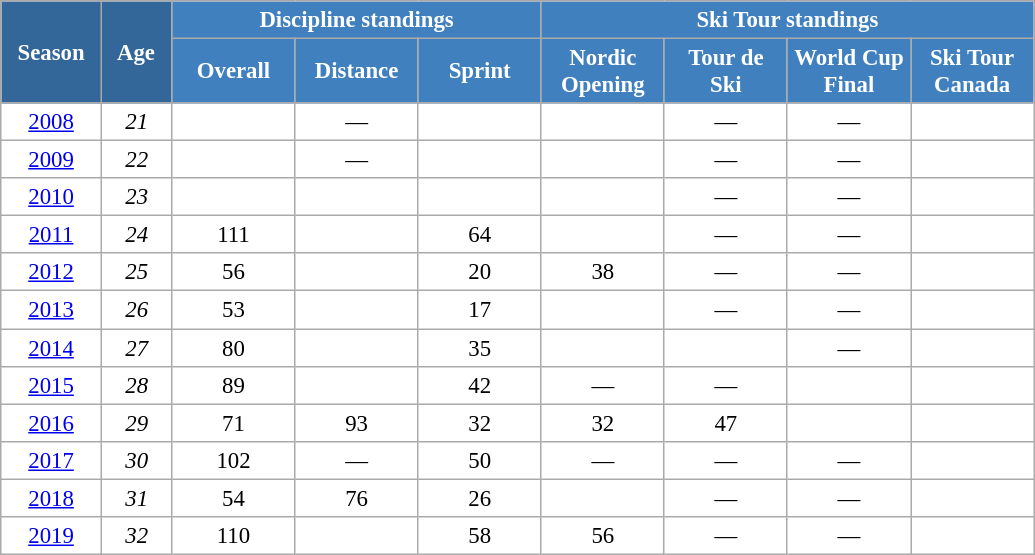<table class="wikitable" style="font-size:95%; text-align:center; border:grey solid 1px; border-collapse:collapse; background:#ffffff;">
<tr>
<th style="background-color:#369; color:white; width:60px;" rowspan="2"> Season </th>
<th style="background-color:#369; color:white; width:40px;" rowspan="2"> Age </th>
<th style="background-color:#4180be; color:white;" colspan="3">Discipline standings</th>
<th style="background-color:#4180be; color:white;" colspan="4">Ski Tour standings</th>
</tr>
<tr>
<th style="background-color:#4180be; color:white; width:75px;">Overall</th>
<th style="background-color:#4180be; color:white; width:75px;">Distance</th>
<th style="background-color:#4180be; color:white; width:75px;">Sprint</th>
<th style="background-color:#4180be; color:white; width:75px;">Nordic<br>Opening</th>
<th style="background-color:#4180be; color:white; width:75px;">Tour de<br>Ski</th>
<th style="background-color:#4180be; color:white; width:75px;">World Cup<br>Final</th>
<th style="background-color:#4180be; color:white; width:75px;">Ski Tour<br>Canada</th>
</tr>
<tr>
<td><a href='#'>2008</a></td>
<td><em>21</em></td>
<td></td>
<td>—</td>
<td></td>
<td></td>
<td>—</td>
<td>—</td>
<td></td>
</tr>
<tr>
<td><a href='#'>2009</a></td>
<td><em>22</em></td>
<td></td>
<td>—</td>
<td></td>
<td></td>
<td>—</td>
<td>—</td>
<td></td>
</tr>
<tr>
<td><a href='#'>2010</a></td>
<td><em>23</em></td>
<td></td>
<td></td>
<td></td>
<td></td>
<td>—</td>
<td>—</td>
<td></td>
</tr>
<tr>
<td><a href='#'>2011</a></td>
<td><em>24</em></td>
<td>111</td>
<td></td>
<td>64</td>
<td></td>
<td>—</td>
<td>—</td>
<td></td>
</tr>
<tr>
<td><a href='#'>2012</a></td>
<td><em>25</em></td>
<td>56</td>
<td></td>
<td>20</td>
<td>38</td>
<td>—</td>
<td>—</td>
<td></td>
</tr>
<tr>
<td><a href='#'>2013</a></td>
<td><em>26</em></td>
<td>53</td>
<td></td>
<td>17</td>
<td></td>
<td>—</td>
<td>—</td>
<td></td>
</tr>
<tr>
<td><a href='#'>2014</a></td>
<td><em>27</em></td>
<td>80</td>
<td></td>
<td>35</td>
<td></td>
<td></td>
<td>—</td>
<td></td>
</tr>
<tr>
<td><a href='#'>2015</a></td>
<td><em>28</em></td>
<td>89</td>
<td></td>
<td>42</td>
<td>—</td>
<td>—</td>
<td></td>
<td></td>
</tr>
<tr>
<td><a href='#'>2016</a></td>
<td><em>29</em></td>
<td>71</td>
<td>93</td>
<td>32</td>
<td>32</td>
<td>47</td>
<td></td>
<td></td>
</tr>
<tr>
<td><a href='#'>2017</a></td>
<td><em>30</em></td>
<td>102</td>
<td>—</td>
<td>50</td>
<td>—</td>
<td>—</td>
<td>—</td>
<td></td>
</tr>
<tr>
<td><a href='#'>2018</a></td>
<td><em>31</em></td>
<td>54</td>
<td>76</td>
<td>26</td>
<td></td>
<td>—</td>
<td>—</td>
<td></td>
</tr>
<tr>
<td><a href='#'>2019</a></td>
<td><em>32</em></td>
<td>110</td>
<td></td>
<td>58</td>
<td>56</td>
<td>—</td>
<td>—</td>
<td></td>
</tr>
</table>
